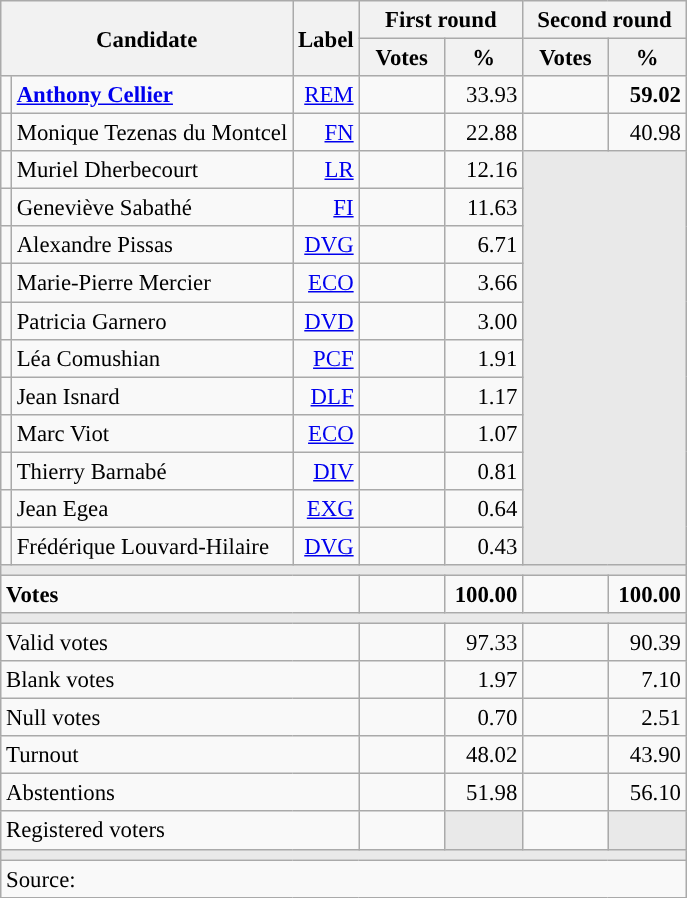<table class="wikitable" style="text-align:right;font-size:95%;">
<tr>
<th rowspan="2" colspan="2">Candidate</th>
<th rowspan="2">Label</th>
<th colspan="2">First round</th>
<th colspan="2">Second round</th>
</tr>
<tr>
<th style="width:50px;">Votes</th>
<th style="width:45px;">%</th>
<th style="width:50px;">Votes</th>
<th style="width:45px;">%</th>
</tr>
<tr>
<td style="color:inherit;background:"></td>
<td style="text-align:left;"><strong><a href='#'>Anthony Cellier</a></strong></td>
<td><a href='#'>REM</a></td>
<td></td>
<td>33.93</td>
<td><strong></strong></td>
<td><strong>59.02</strong></td>
</tr>
<tr>
<td style="color:inherit;background:"></td>
<td style="text-align:left;">Monique Tezenas du Montcel</td>
<td><a href='#'>FN</a></td>
<td></td>
<td>22.88</td>
<td></td>
<td>40.98</td>
</tr>
<tr>
<td style="color:inherit;background:"></td>
<td style="text-align:left;">Muriel Dherbecourt</td>
<td><a href='#'>LR</a></td>
<td></td>
<td>12.16</td>
<td colspan="2" rowspan="11" style="background:#E9E9E9;"></td>
</tr>
<tr>
<td style="color:inherit;background:"></td>
<td style="text-align:left;">Geneviève Sabathé</td>
<td><a href='#'>FI</a></td>
<td></td>
<td>11.63</td>
</tr>
<tr>
<td style="color:inherit;background:"></td>
<td style="text-align:left;">Alexandre Pissas</td>
<td><a href='#'>DVG</a></td>
<td></td>
<td>6.71</td>
</tr>
<tr>
<td style="color:inherit;background:"></td>
<td style="text-align:left;">Marie-Pierre Mercier</td>
<td><a href='#'>ECO</a></td>
<td></td>
<td>3.66</td>
</tr>
<tr>
<td style="color:inherit;background:"></td>
<td style="text-align:left;">Patricia Garnero</td>
<td><a href='#'>DVD</a></td>
<td></td>
<td>3.00</td>
</tr>
<tr>
<td style="color:inherit;background:"></td>
<td style="text-align:left;">Léa Comushian</td>
<td><a href='#'>PCF</a></td>
<td></td>
<td>1.91</td>
</tr>
<tr>
<td style="color:inherit;background:"></td>
<td style="text-align:left;">Jean Isnard</td>
<td><a href='#'>DLF</a></td>
<td></td>
<td>1.17</td>
</tr>
<tr>
<td style="color:inherit;background:"></td>
<td style="text-align:left;">Marc Viot</td>
<td><a href='#'>ECO</a></td>
<td></td>
<td>1.07</td>
</tr>
<tr>
<td style="color:inherit;background:"></td>
<td style="text-align:left;">Thierry Barnabé</td>
<td><a href='#'>DIV</a></td>
<td></td>
<td>0.81</td>
</tr>
<tr>
<td style="color:inherit;background:"></td>
<td style="text-align:left;">Jean Egea</td>
<td><a href='#'>EXG</a></td>
<td></td>
<td>0.64</td>
</tr>
<tr>
<td style="color:inherit;background:"></td>
<td style="text-align:left;">Frédérique Louvard-Hilaire</td>
<td><a href='#'>DVG</a></td>
<td></td>
<td>0.43</td>
</tr>
<tr>
<td colspan="7" style="background:#E9E9E9;"></td>
</tr>
<tr style="font-weight:bold;">
<td colspan="3" style="text-align:left;">Votes</td>
<td></td>
<td>100.00</td>
<td></td>
<td>100.00</td>
</tr>
<tr>
<td colspan="7" style="background:#E9E9E9;"></td>
</tr>
<tr>
<td colspan="3" style="text-align:left;">Valid votes</td>
<td></td>
<td>97.33</td>
<td></td>
<td>90.39</td>
</tr>
<tr>
<td colspan="3" style="text-align:left;">Blank votes</td>
<td></td>
<td>1.97</td>
<td></td>
<td>7.10</td>
</tr>
<tr>
<td colspan="3" style="text-align:left;">Null votes</td>
<td></td>
<td>0.70</td>
<td></td>
<td>2.51</td>
</tr>
<tr>
<td colspan="3" style="text-align:left;">Turnout</td>
<td></td>
<td>48.02</td>
<td></td>
<td>43.90</td>
</tr>
<tr>
<td colspan="3" style="text-align:left;">Abstentions</td>
<td></td>
<td>51.98</td>
<td></td>
<td>56.10</td>
</tr>
<tr>
<td colspan="3" style="text-align:left;">Registered voters</td>
<td></td>
<td style="color:inherit;background:#E9E9E9;"></td>
<td></td>
<td style="color:inherit;background:#E9E9E9;"></td>
</tr>
<tr>
<td colspan="7" style="background:#E9E9E9;"></td>
</tr>
<tr>
<td colspan="7" style="text-align:left;">Source: </td>
</tr>
</table>
